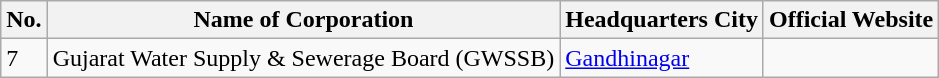<table class="wikitable">
<tr>
<th>No.</th>
<th>Name of Corporation</th>
<th>Headquarters City</th>
<th>Official Website</th>
</tr>
<tr>
<td>7</td>
<td>Gujarat Water Supply & Sewerage Board (GWSSB)</td>
<td><a href='#'>Gandhinagar</a></td>
<td></td>
</tr>
</table>
